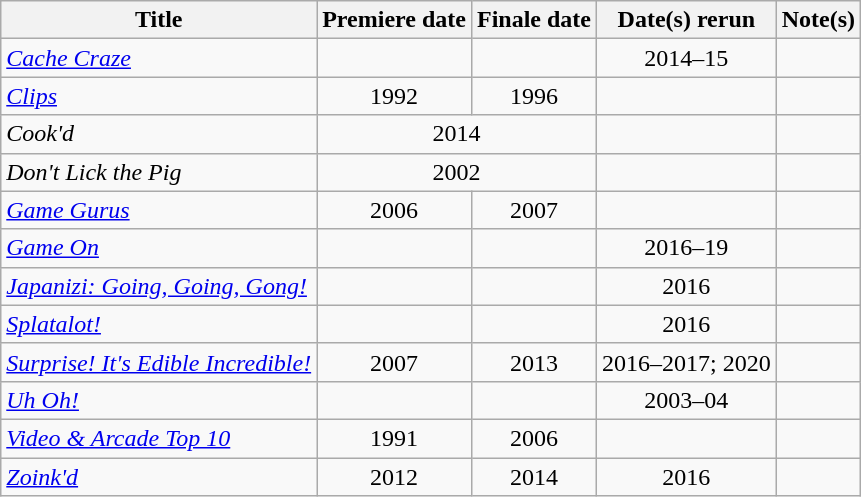<table class="wikitable plainrowheaders sortable" style="text-align:center;">
<tr>
<th scope="col">Title</th>
<th scope="col">Premiere date</th>
<th scope="col">Finale date</th>
<th scope="col">Date(s) rerun</th>
<th class="unsortable">Note(s)</th>
</tr>
<tr>
<td scope="row" style="text-align:left;"><em><a href='#'>Cache Craze</a></em></td>
<td></td>
<td></td>
<td>2014–15</td>
<td></td>
</tr>
<tr>
<td scope="row" style="text-align:left;"><em><a href='#'>Clips</a></em></td>
<td>1992</td>
<td>1996</td>
<td></td>
<td></td>
</tr>
<tr>
<td scope="row" style="text-align:left;"><em>Cook'd</em></td>
<td colspan=2>2014</td>
<td></td>
<td></td>
</tr>
<tr>
<td scope="row" style="text-align:left;"><em>Don't Lick the Pig</em></td>
<td colspan=2>2002</td>
<td></td>
<td></td>
</tr>
<tr>
<td scope="row" style="text-align:left;"><em><a href='#'>Game Gurus</a></em></td>
<td>2006</td>
<td>2007</td>
<td></td>
<td></td>
</tr>
<tr>
<td scope="row" style="text-align:left;"><em><a href='#'>Game On</a></em></td>
<td></td>
<td></td>
<td>2016–19</td>
<td></td>
</tr>
<tr>
<td scope="row" style="text-align:left;"><em><a href='#'>Japanizi: Going, Going, Gong!</a></em></td>
<td></td>
<td></td>
<td>2016</td>
<td></td>
</tr>
<tr>
<td scope="row" style="text-align:left;"><em><a href='#'>Splatalot!</a></em></td>
<td></td>
<td></td>
<td>2016</td>
</tr>
<tr>
<td scope="row" style="text-align:left;"><em><a href='#'>Surprise! It's Edible Incredible!</a></em></td>
<td>2007</td>
<td>2013</td>
<td>2016–2017; 2020</td>
<td></td>
</tr>
<tr>
<td scope="row" style="text-align:left;"><em><a href='#'>Uh Oh!</a></em></td>
<td></td>
<td></td>
<td>2003–04</td>
<td></td>
</tr>
<tr>
<td scope="row" style="text-align:left;"><em><a href='#'>Video & Arcade Top 10</a></em></td>
<td>1991</td>
<td>2006</td>
<td></td>
<td></td>
</tr>
<tr>
<td scope="row" style="text-align:left;"><em><a href='#'>Zoink'd</a></em></td>
<td>2012</td>
<td>2014</td>
<td>2016</td>
<td></td>
</tr>
</table>
